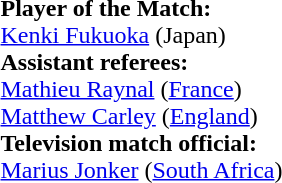<table style="width:100%">
<tr>
<td><br><strong>Player of the Match:</strong>
<br><a href='#'>Kenki Fukuoka</a> (Japan)<br><strong>Assistant referees:</strong>
<br><a href='#'>Mathieu Raynal</a> (<a href='#'>France</a>)
<br><a href='#'>Matthew Carley</a> (<a href='#'>England</a>)
<br><strong>Television match official:</strong>
<br><a href='#'>Marius Jonker</a> (<a href='#'>South Africa</a>)</td>
</tr>
</table>
